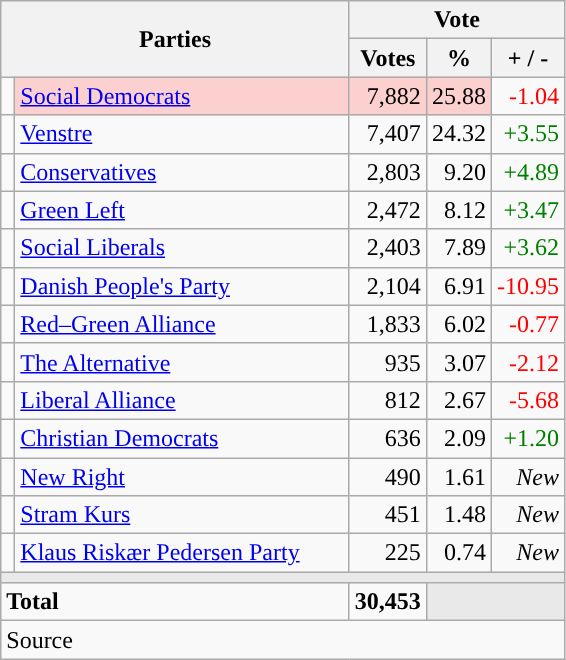<table class="wikitable" style="text-align:right;">
<tr>
<th style="text-align:centre;" rowspan="2" colspan="2" width="225">Parties</th>
<th colspan="3">Vote</th>
</tr>
<tr>
<th width="15">Votes</th>
<th width="15">%</th>
<th width="15">+ / -</th>
</tr>
<tr>
<td width="2" style="color:inherit;background:"></td>
<td bgcolor=#fbd0ce  align="left"><a href='#'>Social Democrats</a></td>
<td bgcolor=#fbd0ce>7,882</td>
<td bgcolor=#fbd0ce>25.88</td>
<td style=color:red;>-1.04</td>
</tr>
<tr>
<td width="2" style="color:inherit;background:"></td>
<td align="left"><a href='#'>Venstre</a></td>
<td>7,407</td>
<td>24.32</td>
<td style=color:green;>+3.55</td>
</tr>
<tr>
<td width="2" style="color:inherit;background:"></td>
<td align="left"><a href='#'>Conservatives</a></td>
<td>2,803</td>
<td>9.20</td>
<td style=color:green;>+4.89</td>
</tr>
<tr>
<td width="2" style="color:inherit;background:"></td>
<td align="left"><a href='#'>Green Left</a></td>
<td>2,472</td>
<td>8.12</td>
<td style=color:green;>+3.47</td>
</tr>
<tr>
<td width="2" style="color:inherit;background:"></td>
<td align="left"><a href='#'>Social Liberals</a></td>
<td>2,403</td>
<td>7.89</td>
<td style=color:green;>+3.62</td>
</tr>
<tr>
<td width="2" style="color:inherit;background:"></td>
<td align="left"><a href='#'>Danish People's Party</a></td>
<td>2,104</td>
<td>6.91</td>
<td style=color:red;>-10.95</td>
</tr>
<tr>
<td width="2" style="color:inherit;background:"></td>
<td align="left"><a href='#'>Red–Green Alliance</a></td>
<td>1,833</td>
<td>6.02</td>
<td style=color:red;>-0.77</td>
</tr>
<tr>
<td width="2" style="color:inherit;background:"></td>
<td align="left"><a href='#'>The Alternative</a></td>
<td>935</td>
<td>3.07</td>
<td style=color:red;>-2.12</td>
</tr>
<tr>
<td width="2" style="color:inherit;background:"></td>
<td align="left"><a href='#'>Liberal Alliance</a></td>
<td>812</td>
<td>2.67</td>
<td style=color:red;>-5.68</td>
</tr>
<tr>
<td width="2" style="color:inherit;background:"></td>
<td align="left"><a href='#'>Christian Democrats</a></td>
<td>636</td>
<td>2.09</td>
<td style=color:green;>+1.20</td>
</tr>
<tr>
<td width="2" style="color:inherit;background:"></td>
<td align="left"><a href='#'>New Right</a></td>
<td>490</td>
<td>1.61</td>
<td><em>New</em></td>
</tr>
<tr>
<td width="2" style="color:inherit;background:"></td>
<td align="left"><a href='#'>Stram Kurs</a></td>
<td>451</td>
<td>1.48</td>
<td><em>New</em></td>
</tr>
<tr>
<td width="2" style="color:inherit;background:"></td>
<td align="left"><a href='#'>Klaus Riskær Pedersen Party</a></td>
<td>225</td>
<td>0.74</td>
<td><em>New</em></td>
</tr>
<tr>
<td colspan="7" bgcolor="#E9E9E9"></td>
</tr>
<tr>
<td align="left" colspan="2"><strong>Total</strong></td>
<td><strong>30,453</strong></td>
<td bgcolor="#E9E9E9" colspan="2"></td>
</tr>
<tr>
<td align="left" colspan="6">Source</td>
</tr>
</table>
